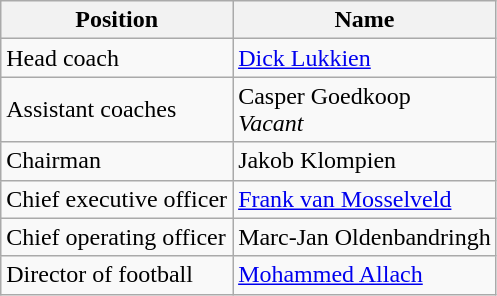<table class="wikitable">
<tr>
<th>Position</th>
<th>Name</th>
</tr>
<tr>
<td>Head coach</td>
<td><a href='#'>Dick Lukkien</a></td>
</tr>
<tr>
<td>Assistant coaches</td>
<td>Casper Goedkoop<br><em>Vacant</em></td>
</tr>
<tr>
<td>Chairman</td>
<td>Jakob Klompien</td>
</tr>
<tr>
<td>Chief executive officer</td>
<td><a href='#'>Frank van Mosselveld</a></td>
</tr>
<tr>
<td>Chief operating officer</td>
<td>Marc-Jan Oldenbandringh</td>
</tr>
<tr>
<td>Director of football</td>
<td><a href='#'>Mohammed Allach</a></td>
</tr>
</table>
